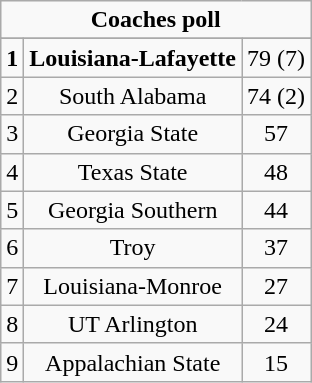<table class="wikitable">
<tr style="text-align:center;">
<td colspan="3"><strong>Coaches poll</strong></td>
</tr>
<tr style="text-align:center;">
</tr>
<tr style="text-align:center;">
<td><strong>1</strong></td>
<td><strong>Louisiana-Lafayette</strong></td>
<td>79 (7)</td>
</tr>
<tr style="text-align:center;">
<td>2</td>
<td>South Alabama</td>
<td>74 (2)</td>
</tr>
<tr style="text-align:center;">
<td>3</td>
<td>Georgia State</td>
<td>57</td>
</tr>
<tr style="text-align:center;">
<td>4</td>
<td>Texas State</td>
<td>48</td>
</tr>
<tr style="text-align:center;">
<td>5</td>
<td>Georgia Southern</td>
<td>44</td>
</tr>
<tr style="text-align:center;">
<td>6</td>
<td>Troy</td>
<td>37</td>
</tr>
<tr style="text-align:center;">
<td>7</td>
<td>Louisiana-Monroe</td>
<td>27</td>
</tr>
<tr style="text-align:center;">
<td>8</td>
<td>UT Arlington</td>
<td>24</td>
</tr>
<tr style="text-align:center;">
<td>9</td>
<td>Appalachian State</td>
<td>15</td>
</tr>
</table>
